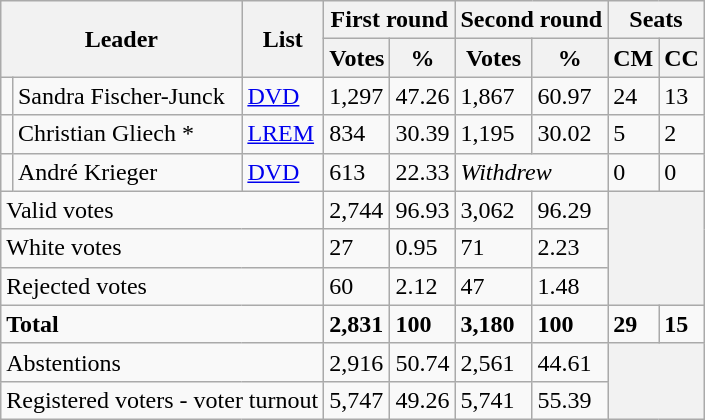<table class="wikitable">
<tr>
<th colspan="2" rowspan="2">Leader</th>
<th rowspan="2">List</th>
<th colspan="2">First round</th>
<th colspan="2">Second round</th>
<th colspan="2">Seats</th>
</tr>
<tr>
<th>Votes</th>
<th>%</th>
<th>Votes</th>
<th>%</th>
<th>CM</th>
<th>CC</th>
</tr>
<tr>
<td bgcolor=></td>
<td>Sandra Fischer-Junck</td>
<td><a href='#'>DVD</a></td>
<td>1,297</td>
<td>47.26</td>
<td>1,867</td>
<td>60.97</td>
<td>24</td>
<td>13</td>
</tr>
<tr>
<td bgcolor=></td>
<td>Christian Gliech *</td>
<td><a href='#'>LREM</a></td>
<td>834</td>
<td>30.39</td>
<td>1,195</td>
<td>30.02</td>
<td>5</td>
<td>2</td>
</tr>
<tr>
<td bgcolor=></td>
<td>André Krieger</td>
<td><a href='#'>DVD</a></td>
<td>613</td>
<td>22.33</td>
<td colspan="2"><em>Withdrew</em></td>
<td>0</td>
<td>0</td>
</tr>
<tr>
<td colspan="3">Valid votes</td>
<td>2,744</td>
<td>96.93</td>
<td>3,062</td>
<td>96.29</td>
<th colspan="2" rowspan="3"></th>
</tr>
<tr>
<td colspan="3">White votes</td>
<td>27</td>
<td>0.95</td>
<td>71</td>
<td>2.23</td>
</tr>
<tr>
<td colspan="3">Rejected votes</td>
<td>60</td>
<td>2.12</td>
<td>47</td>
<td>1.48</td>
</tr>
<tr>
<td colspan="3"><strong>Total</strong></td>
<td><strong>2,831</strong></td>
<td><strong>100</strong></td>
<td><strong>3,180</strong></td>
<td><strong>100</strong></td>
<td><strong>29</strong></td>
<td><strong>15</strong></td>
</tr>
<tr>
<td colspan="3">Abstentions</td>
<td>2,916</td>
<td>50.74</td>
<td>2,561</td>
<td>44.61</td>
<th colspan="2" rowspan="2"></th>
</tr>
<tr>
<td colspan="3">Registered voters - voter turnout</td>
<td>5,747</td>
<td>49.26</td>
<td>5,741</td>
<td>55.39</td>
</tr>
</table>
